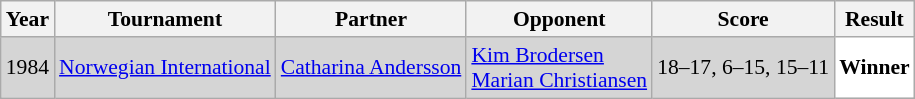<table class="sortable wikitable" style="font-size: 90%;">
<tr>
<th>Year</th>
<th>Tournament</th>
<th>Partner</th>
<th>Opponent</th>
<th>Score</th>
<th>Result</th>
</tr>
<tr style="background:#D5D5D5">
<td align="center">1984</td>
<td align="left"><a href='#'>Norwegian International</a></td>
<td align="left"> <a href='#'>Catharina Andersson</a></td>
<td align="left"> <a href='#'>Kim Brodersen</a><br> <a href='#'>Marian Christiansen</a></td>
<td align="left">18–17, 6–15, 15–11</td>
<td style="text-align:left; background:white"> <strong>Winner</strong></td>
</tr>
</table>
